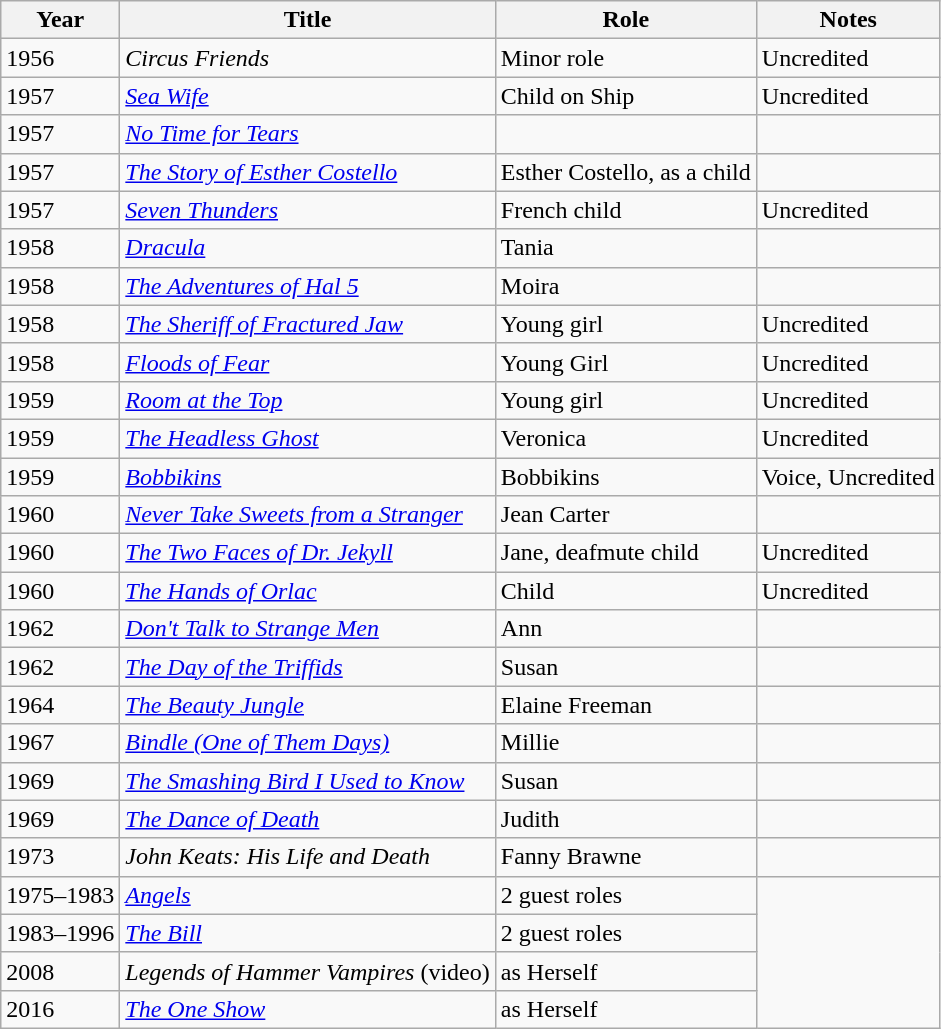<table class="wikitable">
<tr>
<th>Year</th>
<th>Title</th>
<th>Role</th>
<th>Notes</th>
</tr>
<tr>
<td>1956</td>
<td><em>Circus Friends</em></td>
<td>Minor role</td>
<td>Uncredited</td>
</tr>
<tr>
<td>1957</td>
<td><em><a href='#'>Sea Wife</a></em></td>
<td>Child on Ship</td>
<td>Uncredited</td>
</tr>
<tr>
<td>1957</td>
<td><em><a href='#'>No Time for Tears</a></em></td>
<td></td>
<td></td>
</tr>
<tr>
<td>1957</td>
<td><em><a href='#'>The Story of Esther Costello</a></em></td>
<td>Esther Costello, as a child</td>
<td></td>
</tr>
<tr>
<td>1957</td>
<td><em><a href='#'>Seven Thunders</a></em></td>
<td>French child</td>
<td>Uncredited</td>
</tr>
<tr>
<td>1958</td>
<td><em><a href='#'>Dracula</a></em></td>
<td>Tania</td>
<td></td>
</tr>
<tr>
<td>1958</td>
<td><em><a href='#'>The Adventures of Hal 5</a></em></td>
<td>Moira</td>
<td></td>
</tr>
<tr>
<td>1958</td>
<td><em><a href='#'>The Sheriff of Fractured Jaw</a></em></td>
<td>Young girl</td>
<td>Uncredited</td>
</tr>
<tr>
<td>1958</td>
<td><em><a href='#'>Floods of Fear</a></em></td>
<td>Young Girl</td>
<td>Uncredited</td>
</tr>
<tr>
<td>1959</td>
<td><em><a href='#'>Room at the Top</a></em></td>
<td>Young girl</td>
<td>Uncredited</td>
</tr>
<tr>
<td>1959</td>
<td><em><a href='#'>The Headless Ghost</a></em></td>
<td>Veronica</td>
<td>Uncredited</td>
</tr>
<tr>
<td>1959</td>
<td><em><a href='#'>Bobbikins</a></em></td>
<td>Bobbikins</td>
<td>Voice, Uncredited</td>
</tr>
<tr>
<td>1960</td>
<td><em><a href='#'>Never Take Sweets from a Stranger</a></em></td>
<td>Jean Carter</td>
<td></td>
</tr>
<tr>
<td>1960</td>
<td><em><a href='#'>The Two Faces of Dr. Jekyll</a></em></td>
<td>Jane, deafmute child</td>
<td>Uncredited</td>
</tr>
<tr>
<td>1960</td>
<td><em><a href='#'>The Hands of Orlac</a></em></td>
<td>Child</td>
<td>Uncredited</td>
</tr>
<tr>
<td>1962</td>
<td><em><a href='#'>Don't Talk to Strange Men</a></em></td>
<td>Ann</td>
<td></td>
</tr>
<tr>
<td>1962</td>
<td><em><a href='#'>The Day of the Triffids</a></em></td>
<td>Susan</td>
<td></td>
</tr>
<tr>
<td>1964</td>
<td><em><a href='#'>The Beauty Jungle</a></em></td>
<td>Elaine Freeman</td>
<td></td>
</tr>
<tr>
<td>1967</td>
<td><em><a href='#'>Bindle (One of Them Days)</a></em></td>
<td>Millie</td>
<td></td>
</tr>
<tr>
<td>1969</td>
<td><em><a href='#'>The Smashing Bird I Used to Know</a></em></td>
<td>Susan</td>
<td></td>
</tr>
<tr>
<td>1969</td>
<td><em><a href='#'>The Dance of Death</a></em></td>
<td>Judith</td>
<td></td>
</tr>
<tr>
<td>1973</td>
<td><em>John Keats: His Life and Death</em></td>
<td>Fanny Brawne</td>
<td></td>
</tr>
<tr>
<td>1975–1983</td>
<td><em><a href='#'>Angels</a></em></td>
<td>2 guest roles</td>
</tr>
<tr>
<td>1983–1996</td>
<td><em><a href='#'>The Bill</a></em></td>
<td>2 guest roles</td>
</tr>
<tr>
<td>2008</td>
<td><em>Legends of Hammer Vampires</em> (video)</td>
<td>as Herself</td>
</tr>
<tr>
<td>2016</td>
<td><em><a href='#'>The One Show</a></em></td>
<td>as Herself</td>
</tr>
</table>
